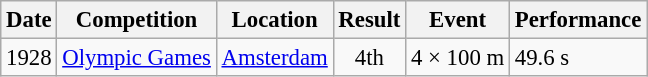<table class="wikitable" style="border-collapse: collapse; font-size: 95%;">
<tr>
<th scope=col>Date</th>
<th scope=col>Competition</th>
<th scope=col>Location</th>
<th scope=col>Result</th>
<th scope=col>Event</th>
<th scope=col>Performance</th>
</tr>
<tr>
<td>1928</td>
<td><a href='#'>Olympic Games</a></td>
<td><a href='#'>Amsterdam</a></td>
<td align="center">4th</td>
<td>4 × 100 m</td>
<td>49.6 s</td>
</tr>
</table>
